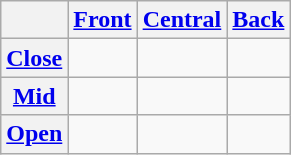<table class="wikitable" style="text-align:center">
<tr>
<th></th>
<th><a href='#'>Front</a></th>
<th><a href='#'>Central</a></th>
<th><a href='#'>Back</a></th>
</tr>
<tr align="center">
<th><a href='#'>Close</a></th>
<td></td>
<td></td>
<td></td>
</tr>
<tr>
<th><a href='#'>Mid</a></th>
<td></td>
<td></td>
<td></td>
</tr>
<tr align="center">
<th><a href='#'>Open</a></th>
<td></td>
<td></td>
<td></td>
</tr>
</table>
